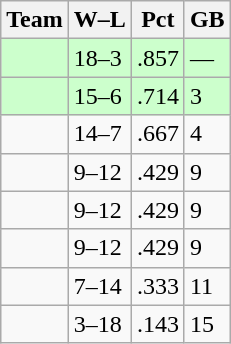<table class="wikitable">
<tr>
<th>Team</th>
<th>W–L</th>
<th>Pct</th>
<th>GB</th>
</tr>
<tr bgcolor=#ccffcc>
<td></td>
<td>18–3</td>
<td>.857</td>
<td>—</td>
</tr>
<tr bgcolor=#ccffcc>
<td></td>
<td>15–6</td>
<td>.714</td>
<td>3</td>
</tr>
<tr>
<td></td>
<td>14–7</td>
<td>.667</td>
<td>4</td>
</tr>
<tr>
<td></td>
<td>9–12</td>
<td>.429</td>
<td>9</td>
</tr>
<tr>
<td></td>
<td>9–12</td>
<td>.429</td>
<td>9</td>
</tr>
<tr>
<td></td>
<td>9–12</td>
<td>.429</td>
<td>9</td>
</tr>
<tr>
<td></td>
<td>7–14</td>
<td>.333</td>
<td>11</td>
</tr>
<tr>
<td></td>
<td>3–18</td>
<td>.143</td>
<td>15</td>
</tr>
</table>
